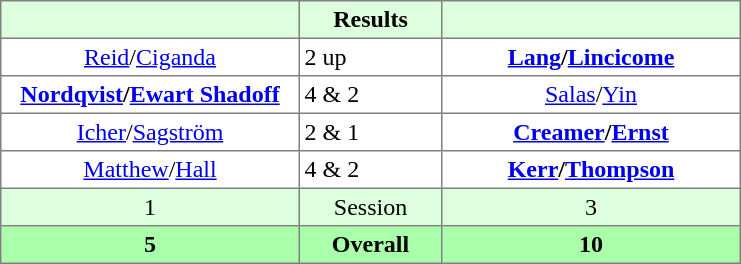<table border="1" cellpadding="3" style="border-collapse:collapse; text-align:center;">
<tr style="background:#dfd;">
<th style="width:12em;"></th>
<th style="width:5.5em;">Results</th>
<th style="width:12em;"></th>
</tr>
<tr>
<td><a href='#'>Reid</a>/<a href='#'>Ciganda</a></td>
<td align=left> 2 up</td>
<td><strong><a href='#'>Lang</a>/<a href='#'>Lincicome</a></strong></td>
</tr>
<tr>
<td><strong><a href='#'>Nordqvist</a>/<a href='#'>Ewart Shadoff</a></strong></td>
<td align=left> 4 & 2</td>
<td><a href='#'>Salas</a>/<a href='#'>Yin</a></td>
</tr>
<tr>
<td><a href='#'>Icher</a>/<a href='#'>Sagström</a></td>
<td align=left> 2 & 1</td>
<td><strong><a href='#'>Creamer</a>/<a href='#'>Ernst</a></strong></td>
</tr>
<tr>
<td><a href='#'>Matthew</a>/<a href='#'>Hall</a></td>
<td align=left> 4 & 2</td>
<td><strong><a href='#'>Kerr</a>/<a href='#'>Thompson</a></strong></td>
</tr>
<tr style="background:#dfd;">
<td>1</td>
<td>Session</td>
<td>3</td>
</tr>
<tr style="background:#afa;">
<th>5</th>
<th>Overall</th>
<th>10</th>
</tr>
</table>
